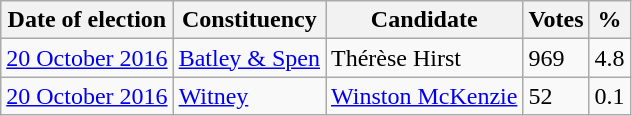<table class="wikitable">
<tr>
<th>Date of election</th>
<th>Constituency</th>
<th>Candidate</th>
<th>Votes</th>
<th>%</th>
</tr>
<tr>
<td><a href='#'>20 October 2016</a></td>
<td><a href='#'>Batley & Spen</a></td>
<td>Thérèse Hirst</td>
<td>969</td>
<td>4.8</td>
</tr>
<tr>
<td><a href='#'>20 October 2016</a></td>
<td><a href='#'>Witney</a></td>
<td><a href='#'>Winston McKenzie</a></td>
<td>52</td>
<td>0.1</td>
</tr>
</table>
